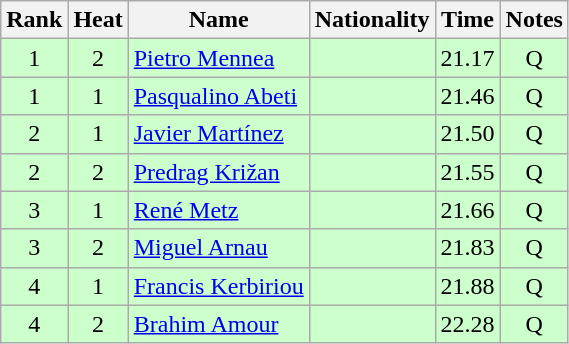<table class="wikitable sortable" style="text-align:center">
<tr>
<th>Rank</th>
<th>Heat</th>
<th>Name</th>
<th>Nationality</th>
<th>Time</th>
<th>Notes</th>
</tr>
<tr bgcolor=ccffcc>
<td>1</td>
<td>2</td>
<td align=left><a href='#'>Pietro Mennea</a></td>
<td align=left></td>
<td>21.17</td>
<td>Q</td>
</tr>
<tr bgcolor=ccffcc>
<td>1</td>
<td>1</td>
<td align=left><a href='#'>Pasqualino Abeti</a></td>
<td align=left></td>
<td>21.46</td>
<td>Q</td>
</tr>
<tr bgcolor=ccffcc>
<td>2</td>
<td>1</td>
<td align=left><a href='#'>Javier Martínez</a></td>
<td align=left></td>
<td>21.50</td>
<td>Q</td>
</tr>
<tr bgcolor=ccffcc>
<td>2</td>
<td>2</td>
<td align=left><a href='#'>Predrag Križan</a></td>
<td align=left></td>
<td>21.55</td>
<td>Q</td>
</tr>
<tr bgcolor=ccffcc>
<td>3</td>
<td>1</td>
<td align=left><a href='#'>René Metz</a></td>
<td align=left></td>
<td>21.66</td>
<td>Q</td>
</tr>
<tr bgcolor=ccffcc>
<td>3</td>
<td>2</td>
<td align=left><a href='#'>Miguel Arnau</a></td>
<td align=left></td>
<td>21.83</td>
<td>Q</td>
</tr>
<tr bgcolor=ccffcc>
<td>4</td>
<td>1</td>
<td align=left><a href='#'>Francis Kerbiriou</a></td>
<td align=left></td>
<td>21.88</td>
<td>Q</td>
</tr>
<tr bgcolor=ccffcc>
<td>4</td>
<td>2</td>
<td align=left><a href='#'>Brahim Amour</a></td>
<td align=left></td>
<td>22.28</td>
<td>Q</td>
</tr>
</table>
